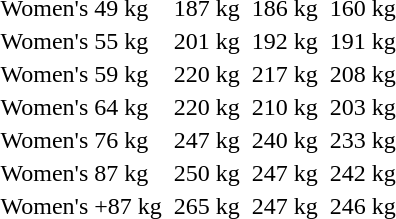<table>
<tr>
<td>Women's 49 kg</td>
<td></td>
<td>187 kg</td>
<td></td>
<td>186 kg</td>
<td></td>
<td>160 kg</td>
</tr>
<tr>
<td>Women's 55 kg</td>
<td></td>
<td>201 kg</td>
<td></td>
<td>192 kg</td>
<td></td>
<td>191 kg</td>
</tr>
<tr>
<td>Women's 59 kg</td>
<td></td>
<td>220 kg</td>
<td></td>
<td>217 kg</td>
<td></td>
<td>208 kg</td>
</tr>
<tr>
<td>Women's 64 kg</td>
<td></td>
<td>220 kg</td>
<td></td>
<td>210 kg</td>
<td></td>
<td>203 kg</td>
</tr>
<tr>
<td>Women's 76 kg</td>
<td></td>
<td>247 kg</td>
<td></td>
<td>240 kg</td>
<td></td>
<td>233 kg</td>
</tr>
<tr>
<td>Women's 87 kg</td>
<td></td>
<td>250 kg</td>
<td></td>
<td>247 kg</td>
<td></td>
<td>242 kg</td>
</tr>
<tr>
<td>Women's +87 kg</td>
<td></td>
<td>265 kg</td>
<td></td>
<td>247 kg</td>
<td></td>
<td>246 kg</td>
</tr>
</table>
